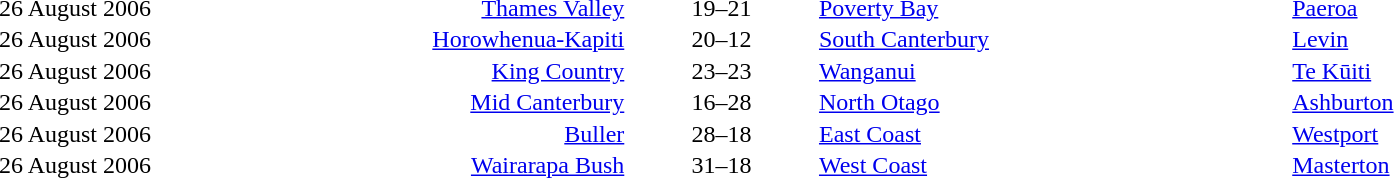<table style="width:100%" cellspacing="1">
<tr>
<th width=15%></th>
<th width=25%></th>
<th width=10%></th>
<th width=25%></th>
</tr>
<tr>
<td align=right>26 August 2006</td>
<td align=right><a href='#'>Thames Valley</a></td>
<td align=center>19–21</td>
<td><a href='#'>Poverty Bay</a></td>
<td><a href='#'>Paeroa</a></td>
</tr>
<tr>
<td align=right>26 August 2006</td>
<td align=right><a href='#'>Horowhenua-Kapiti</a></td>
<td align=center>20–12</td>
<td><a href='#'>South Canterbury</a></td>
<td><a href='#'>Levin</a></td>
</tr>
<tr>
<td align=right>26 August 2006</td>
<td align=right><a href='#'>King Country</a></td>
<td align=center>23–23</td>
<td><a href='#'>Wanganui</a></td>
<td><a href='#'>Te Kūiti</a></td>
</tr>
<tr>
<td align=right>26 August 2006</td>
<td align=right><a href='#'>Mid Canterbury</a></td>
<td align=center>16–28</td>
<td><a href='#'>North Otago</a></td>
<td><a href='#'>Ashburton</a></td>
</tr>
<tr>
<td align=right>26 August 2006</td>
<td align=right><a href='#'>Buller</a></td>
<td align=center>28–18</td>
<td><a href='#'>East Coast</a></td>
<td><a href='#'>Westport</a></td>
</tr>
<tr>
<td align=right>26 August 2006</td>
<td align=right><a href='#'>Wairarapa Bush</a></td>
<td align=center>31–18</td>
<td><a href='#'>West Coast</a></td>
<td><a href='#'>Masterton</a></td>
</tr>
</table>
